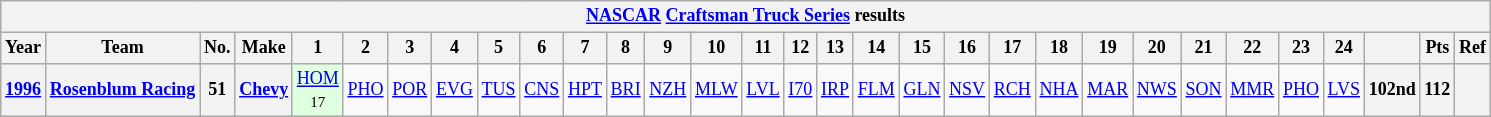<table class="wikitable" style="text-align:center; font-size:75%">
<tr>
<th colspan=45><a href='#'>NASCAR</a> <a href='#'>Craftsman Truck Series</a> results</th>
</tr>
<tr>
<th>Year</th>
<th>Team</th>
<th>No.</th>
<th>Make</th>
<th>1</th>
<th>2</th>
<th>3</th>
<th>4</th>
<th>5</th>
<th>6</th>
<th>7</th>
<th>8</th>
<th>9</th>
<th>10</th>
<th>11</th>
<th>12</th>
<th>13</th>
<th>14</th>
<th>15</th>
<th>16</th>
<th>17</th>
<th>18</th>
<th>19</th>
<th>20</th>
<th>21</th>
<th>22</th>
<th>23</th>
<th>24</th>
<th></th>
<th>Pts</th>
<th>Ref</th>
</tr>
<tr>
<th><a href='#'>1996</a></th>
<th><a href='#'>Rosenblum Racing</a></th>
<th>51</th>
<th><a href='#'>Chevy</a></th>
<td style="background:#DFFFDF;"><a href='#'>HOM</a><br><small>17</small></td>
<td><a href='#'>PHO</a></td>
<td><a href='#'>POR</a></td>
<td><a href='#'>EVG</a></td>
<td><a href='#'>TUS</a></td>
<td><a href='#'>CNS</a></td>
<td><a href='#'>HPT</a></td>
<td><a href='#'>BRI</a></td>
<td><a href='#'>NZH</a></td>
<td><a href='#'>MLW</a></td>
<td><a href='#'>LVL</a></td>
<td><a href='#'>I70</a></td>
<td><a href='#'>IRP</a></td>
<td><a href='#'>FLM</a></td>
<td><a href='#'>GLN</a></td>
<td><a href='#'>NSV</a></td>
<td><a href='#'>RCH</a></td>
<td><a href='#'>NHA</a></td>
<td><a href='#'>MAR</a></td>
<td><a href='#'>NWS</a></td>
<td><a href='#'>SON</a></td>
<td><a href='#'>MMR</a></td>
<td><a href='#'>PHO</a></td>
<td><a href='#'>LVS</a></td>
<th>102nd</th>
<th>112</th>
<th></th>
</tr>
</table>
